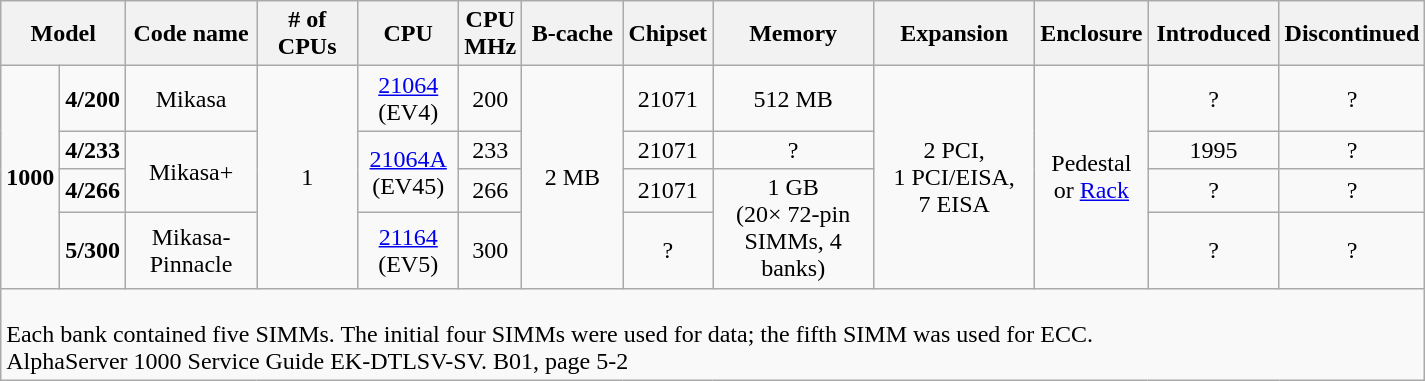<table class="wikitable" style="text-align: center;">
<tr>
<th colspan="2" style="width:40px;">Model</th>
<th style="width:80px;">Code name</th>
<th style="width:60px;"># of <br> CPUs</th>
<th style="width:60px;">CPU</th>
<th style="width:30px;">CPU <br> MHz</th>
<th style="width:60px;">B-cache</th>
<th style="width:50px;">Chipset</th>
<th style="width:100px;">Memory</th>
<th style="width:100px;">Expansion</th>
<th style="width:50px;">Enclosure</th>
<th style="width:80px;">Introduced</th>
<th style="width:80px;">Discontinued</th>
</tr>
<tr>
<td rowspan="4"><strong>1000</strong></td>
<td><strong>4/200</strong></td>
<td>Mikasa</td>
<td rowspan="4">1</td>
<td><a href='#'>21064</a> (EV4)</td>
<td>200</td>
<td rowspan="4">2 MB</td>
<td>21071</td>
<td>512 MB</td>
<td rowspan="4">2 PCI, <br> 1 PCI/EISA, <br> 7 EISA</td>
<td rowspan="4">Pedestal <br> or <a href='#'>Rack</a></td>
<td>?</td>
<td>?</td>
</tr>
<tr>
<td><strong>4/233</strong></td>
<td rowspan="2">Mikasa+</td>
<td rowspan="2"><a href='#'>21064A</a> <br> (EV45)</td>
<td>233</td>
<td>21071</td>
<td>?</td>
<td>1995</td>
<td>?</td>
</tr>
<tr>
<td><strong>4/266</strong></td>
<td>266</td>
<td>21071</td>
<td rowspan="2">1 GB <br> (20× 72-pin SIMMs, 4 banks)</td>
<td>?</td>
<td>?</td>
</tr>
<tr>
<td><strong>5/300</strong></td>
<td>Mikasa-Pinnacle</td>
<td><a href='#'>21164</a> <br> (EV5)</td>
<td>300</td>
<td>?</td>
<td>?</td>
<td>?</td>
</tr>
<tr>
<td colspan="13" style="text-align: left;"><br> Each bank contained five SIMMs. The initial four SIMMs were used for data; the fifth SIMM was used for ECC.<br> AlphaServer 1000 Service Guide EK-DTLSV-SV. B01, page 5-2</td>
</tr>
</table>
